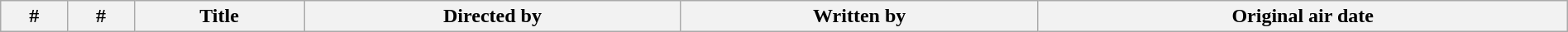<table class="wikitable plainrowheaders" style="width:100%; margin:auto;">
<tr>
<th>#</th>
<th>#</th>
<th>Title</th>
<th>Directed by</th>
<th>Written by</th>
<th>Original air date<br>


















































</th>
</tr>
</table>
